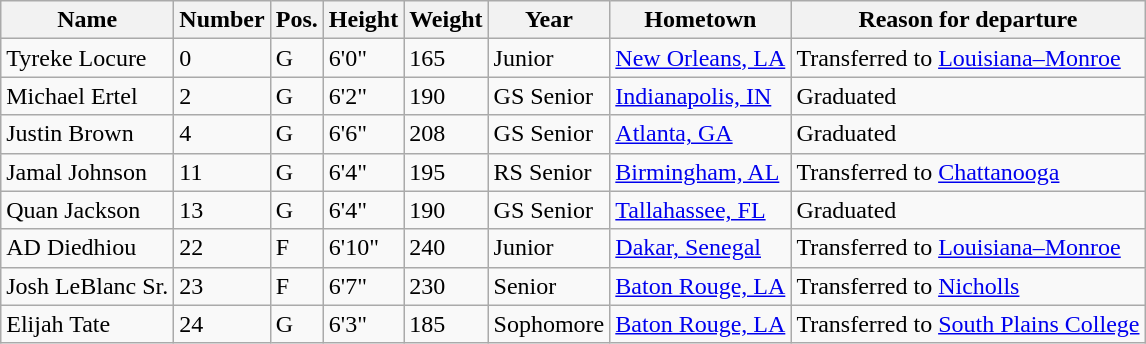<table class="wikitable sortable" border="1">
<tr>
<th>Name</th>
<th>Number</th>
<th>Pos.</th>
<th>Height</th>
<th>Weight</th>
<th>Year</th>
<th>Hometown</th>
<th class="unsortable">Reason for departure</th>
</tr>
<tr>
<td>Tyreke Locure</td>
<td>0</td>
<td>G</td>
<td>6'0"</td>
<td>165</td>
<td>Junior</td>
<td><a href='#'>New Orleans, LA</a></td>
<td>Transferred to <a href='#'>Louisiana–Monroe</a></td>
</tr>
<tr>
<td>Michael Ertel</td>
<td>2</td>
<td>G</td>
<td>6'2"</td>
<td>190</td>
<td>GS Senior</td>
<td><a href='#'>Indianapolis, IN</a></td>
<td>Graduated</td>
</tr>
<tr>
<td>Justin Brown</td>
<td>4</td>
<td>G</td>
<td>6'6"</td>
<td>208</td>
<td>GS Senior</td>
<td><a href='#'>Atlanta, GA</a></td>
<td>Graduated</td>
</tr>
<tr>
<td>Jamal Johnson</td>
<td>11</td>
<td>G</td>
<td>6'4"</td>
<td>195</td>
<td>RS Senior</td>
<td><a href='#'>Birmingham, AL</a></td>
<td>Transferred to <a href='#'>Chattanooga</a></td>
</tr>
<tr>
<td>Quan Jackson</td>
<td>13</td>
<td>G</td>
<td>6'4"</td>
<td>190</td>
<td>GS Senior</td>
<td><a href='#'>Tallahassee, FL</a></td>
<td>Graduated</td>
</tr>
<tr>
<td>AD Diedhiou</td>
<td>22</td>
<td>F</td>
<td>6'10"</td>
<td>240</td>
<td>Junior</td>
<td><a href='#'>Dakar, Senegal</a></td>
<td>Transferred to <a href='#'>Louisiana–Monroe</a></td>
</tr>
<tr>
<td>Josh LeBlanc Sr.</td>
<td>23</td>
<td>F</td>
<td>6'7"</td>
<td>230</td>
<td>Senior</td>
<td><a href='#'>Baton Rouge, LA</a></td>
<td>Transferred to <a href='#'>Nicholls</a></td>
</tr>
<tr>
<td>Elijah Tate</td>
<td>24</td>
<td>G</td>
<td>6'3"</td>
<td>185</td>
<td>Sophomore</td>
<td><a href='#'>Baton Rouge, LA</a></td>
<td>Transferred to <a href='#'>South Plains College</a></td>
</tr>
</table>
